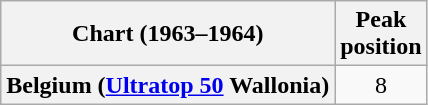<table class="wikitable sortable plainrowheaders" style="text-align:left">
<tr>
<th scope="col">Chart (1963–1964)</th>
<th scope="col">Peak<br>position</th>
</tr>
<tr>
<th scope="row">Belgium (<a href='#'>Ultratop 50</a> Wallonia)</th>
<td align="center">8<br></td>
</tr>
</table>
